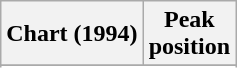<table class="wikitable sortable plainrowheaders" style="text-align:center">
<tr>
<th scope="col">Chart (1994)</th>
<th scope="col">Peak<br>position</th>
</tr>
<tr>
</tr>
<tr>
</tr>
</table>
